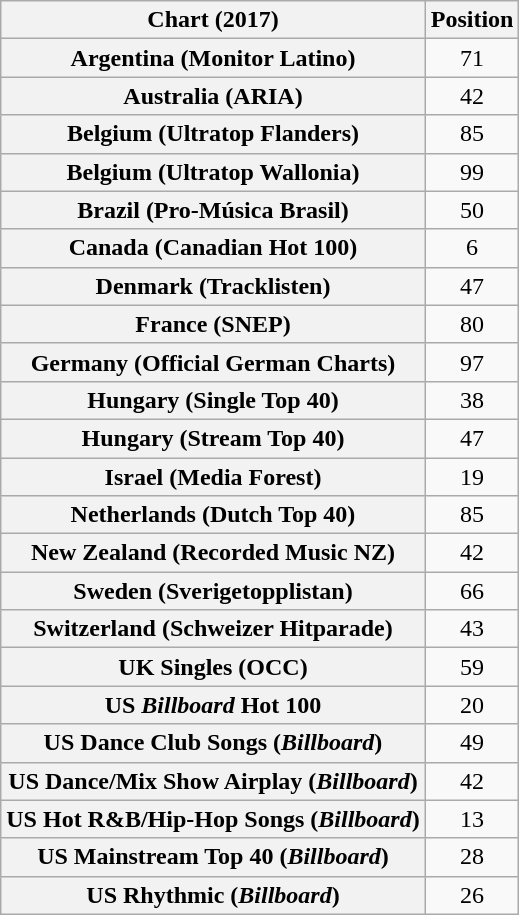<table class="wikitable plainrowheaders sortable" style="text-align:center">
<tr>
<th scope="col">Chart (2017)</th>
<th scope="col">Position</th>
</tr>
<tr>
<th scope="row">Argentina (Monitor Latino)</th>
<td>71</td>
</tr>
<tr>
<th scope="row">Australia (ARIA)</th>
<td>42</td>
</tr>
<tr>
<th scope="row">Belgium (Ultratop Flanders)</th>
<td>85</td>
</tr>
<tr>
<th scope="row">Belgium (Ultratop Wallonia)</th>
<td>99</td>
</tr>
<tr>
<th scope="row">Brazil (Pro-Música Brasil)</th>
<td>50</td>
</tr>
<tr>
<th scope="row">Canada (Canadian Hot 100)</th>
<td>6</td>
</tr>
<tr>
<th scope="row">Denmark (Tracklisten)</th>
<td>47</td>
</tr>
<tr>
<th scope="row">France (SNEP)</th>
<td>80</td>
</tr>
<tr>
<th scope="row">Germany (Official German Charts)</th>
<td>97</td>
</tr>
<tr>
<th scope="row">Hungary (Single Top 40)</th>
<td>38</td>
</tr>
<tr>
<th scope="row">Hungary (Stream Top 40)</th>
<td>47</td>
</tr>
<tr>
<th scope="row">Israel (Media Forest)</th>
<td>19</td>
</tr>
<tr>
<th scope="row">Netherlands (Dutch Top 40)</th>
<td>85</td>
</tr>
<tr>
<th scope="row">New Zealand (Recorded Music NZ)</th>
<td>42</td>
</tr>
<tr>
<th scope="row">Sweden (Sverigetopplistan)</th>
<td>66</td>
</tr>
<tr>
<th scope="row">Switzerland (Schweizer Hitparade)</th>
<td>43</td>
</tr>
<tr>
<th scope="row">UK Singles (OCC)</th>
<td>59</td>
</tr>
<tr>
<th scope="row">US <em>Billboard</em> Hot 100</th>
<td>20</td>
</tr>
<tr>
<th scope="row">US Dance Club Songs (<em>Billboard</em>)</th>
<td>49</td>
</tr>
<tr>
<th scope="row">US Dance/Mix Show Airplay (<em>Billboard</em>)</th>
<td>42</td>
</tr>
<tr>
<th scope="row">US Hot R&B/Hip-Hop Songs (<em>Billboard</em>)</th>
<td>13</td>
</tr>
<tr>
<th scope="row">US Mainstream Top 40 (<em>Billboard</em>)</th>
<td>28</td>
</tr>
<tr>
<th scope="row">US Rhythmic (<em>Billboard</em>)</th>
<td>26</td>
</tr>
</table>
